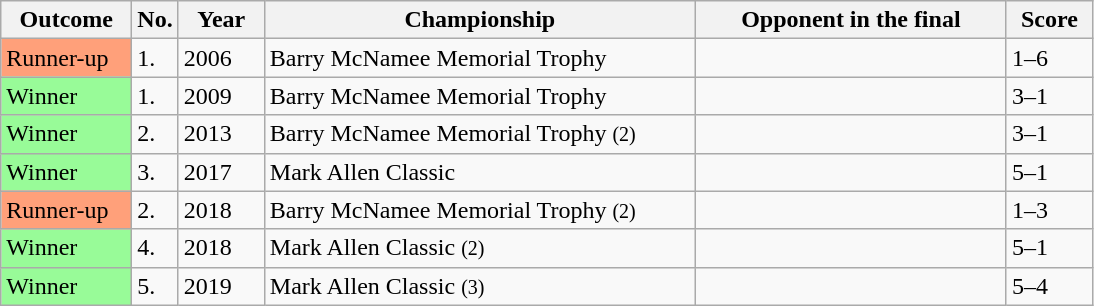<table class="wikitable sortable">
<tr>
<th width="80">Outcome</th>
<th width="20">No.</th>
<th width="50">Year</th>
<th width="280">Championship</th>
<th width="200">Opponent in the final</th>
<th width="50">Score</th>
</tr>
<tr>
<td style="background:#ffa07a;">Runner-up</td>
<td>1.</td>
<td>2006</td>
<td>Barry McNamee Memorial Trophy</td>
<td> </td>
<td>1–6</td>
</tr>
<tr>
<td style="background:#98FB98">Winner</td>
<td>1.</td>
<td>2009</td>
<td>Barry McNamee Memorial Trophy</td>
<td> </td>
<td>3–1</td>
</tr>
<tr>
<td style="background:#98FB98">Winner</td>
<td>2.</td>
<td>2013</td>
<td>Barry McNamee Memorial Trophy <small>(2)</small></td>
<td> </td>
<td align="centr">3–1</td>
</tr>
<tr>
<td style="background:#98FB98">Winner</td>
<td>3.</td>
<td>2017</td>
<td>Mark Allen Classic</td>
<td> </td>
<td>5–1</td>
</tr>
<tr>
<td style="background:#ffa07a;">Runner-up</td>
<td>2.</td>
<td>2018</td>
<td>Barry McNamee Memorial Trophy <small>(2)</small></td>
<td> </td>
<td>1–3</td>
</tr>
<tr>
<td style="background:#98FB98">Winner</td>
<td>4.</td>
<td>2018</td>
<td>Mark Allen Classic <small>(2)</small></td>
<td> </td>
<td>5–1</td>
</tr>
<tr>
<td style="background:#98FB98">Winner</td>
<td>5.</td>
<td>2019</td>
<td>Mark Allen Classic <small>(3)</small></td>
<td> </td>
<td>5–4</td>
</tr>
</table>
